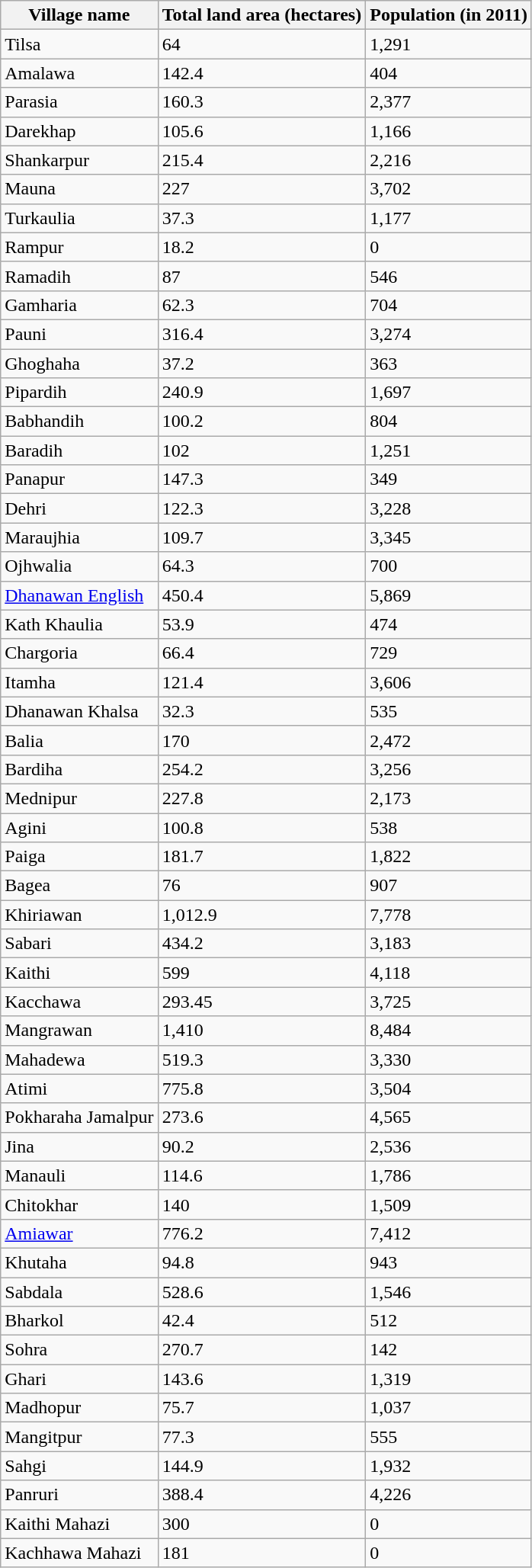<table class="wikitable sortable">
<tr>
<th>Village name</th>
<th>Total land area (hectares)</th>
<th>Population (in 2011)</th>
</tr>
<tr>
<td>Tilsa</td>
<td>64</td>
<td>1,291</td>
</tr>
<tr>
<td>Amalawa</td>
<td>142.4</td>
<td>404</td>
</tr>
<tr>
<td>Parasia</td>
<td>160.3</td>
<td>2,377</td>
</tr>
<tr>
<td>Darekhap</td>
<td>105.6</td>
<td>1,166</td>
</tr>
<tr>
<td>Shankarpur</td>
<td>215.4</td>
<td>2,216</td>
</tr>
<tr>
<td>Mauna</td>
<td>227</td>
<td>3,702</td>
</tr>
<tr>
<td>Turkaulia</td>
<td>37.3</td>
<td>1,177</td>
</tr>
<tr>
<td>Rampur</td>
<td>18.2</td>
<td>0</td>
</tr>
<tr>
<td>Ramadih</td>
<td>87</td>
<td>546</td>
</tr>
<tr>
<td>Gamharia</td>
<td>62.3</td>
<td>704</td>
</tr>
<tr>
<td>Pauni</td>
<td>316.4</td>
<td>3,274</td>
</tr>
<tr>
<td>Ghoghaha</td>
<td>37.2</td>
<td>363</td>
</tr>
<tr>
<td>Pipardih</td>
<td>240.9</td>
<td>1,697</td>
</tr>
<tr>
<td>Babhandih</td>
<td>100.2</td>
<td>804</td>
</tr>
<tr>
<td>Baradih</td>
<td>102</td>
<td>1,251</td>
</tr>
<tr>
<td>Panapur</td>
<td>147.3</td>
<td>349</td>
</tr>
<tr>
<td>Dehri</td>
<td>122.3</td>
<td>3,228</td>
</tr>
<tr>
<td>Maraujhia</td>
<td>109.7</td>
<td>3,345</td>
</tr>
<tr>
<td>Ojhwalia</td>
<td>64.3</td>
<td>700</td>
</tr>
<tr>
<td><a href='#'>Dhanawan English</a></td>
<td>450.4</td>
<td>5,869</td>
</tr>
<tr>
<td>Kath Khaulia</td>
<td>53.9</td>
<td>474</td>
</tr>
<tr>
<td>Chargoria</td>
<td>66.4</td>
<td>729</td>
</tr>
<tr>
<td>Itamha</td>
<td>121.4</td>
<td>3,606</td>
</tr>
<tr>
<td>Dhanawan Khalsa</td>
<td>32.3</td>
<td>535</td>
</tr>
<tr>
<td>Balia</td>
<td>170</td>
<td>2,472</td>
</tr>
<tr>
<td>Bardiha</td>
<td>254.2</td>
<td>3,256</td>
</tr>
<tr>
<td>Mednipur</td>
<td>227.8</td>
<td>2,173</td>
</tr>
<tr>
<td>Agini</td>
<td>100.8</td>
<td>538</td>
</tr>
<tr>
<td>Paiga</td>
<td>181.7</td>
<td>1,822</td>
</tr>
<tr>
<td>Bagea</td>
<td>76</td>
<td>907</td>
</tr>
<tr>
<td>Khiriawan</td>
<td>1,012.9</td>
<td>7,778</td>
</tr>
<tr>
<td>Sabari</td>
<td>434.2</td>
<td>3,183</td>
</tr>
<tr>
<td>Kaithi</td>
<td>599</td>
<td>4,118</td>
</tr>
<tr>
<td>Kacchawa</td>
<td>293.45</td>
<td>3,725</td>
</tr>
<tr>
<td>Mangrawan</td>
<td>1,410</td>
<td>8,484</td>
</tr>
<tr>
<td>Mahadewa</td>
<td>519.3</td>
<td>3,330</td>
</tr>
<tr>
<td>Atimi</td>
<td>775.8</td>
<td>3,504</td>
</tr>
<tr>
<td>Pokharaha Jamalpur</td>
<td>273.6</td>
<td>4,565</td>
</tr>
<tr>
<td>Jina</td>
<td>90.2</td>
<td>2,536</td>
</tr>
<tr>
<td>Manauli</td>
<td>114.6</td>
<td>1,786</td>
</tr>
<tr>
<td>Chitokhar</td>
<td>140</td>
<td>1,509</td>
</tr>
<tr>
<td><a href='#'>Amiawar</a></td>
<td>776.2</td>
<td>7,412</td>
</tr>
<tr>
<td>Khutaha</td>
<td>94.8</td>
<td>943</td>
</tr>
<tr>
<td>Sabdala</td>
<td>528.6</td>
<td>1,546</td>
</tr>
<tr>
<td>Bharkol</td>
<td>42.4</td>
<td>512</td>
</tr>
<tr>
<td>Sohra</td>
<td>270.7</td>
<td>142</td>
</tr>
<tr>
<td>Ghari</td>
<td>143.6</td>
<td>1,319</td>
</tr>
<tr>
<td>Madhopur</td>
<td>75.7</td>
<td>1,037</td>
</tr>
<tr>
<td>Mangitpur</td>
<td>77.3</td>
<td>555</td>
</tr>
<tr>
<td>Sahgi</td>
<td>144.9</td>
<td>1,932</td>
</tr>
<tr>
<td>Panruri</td>
<td>388.4</td>
<td>4,226</td>
</tr>
<tr>
<td>Kaithi Mahazi</td>
<td>300</td>
<td>0</td>
</tr>
<tr>
<td>Kachhawa Mahazi</td>
<td>181</td>
<td>0</td>
</tr>
</table>
